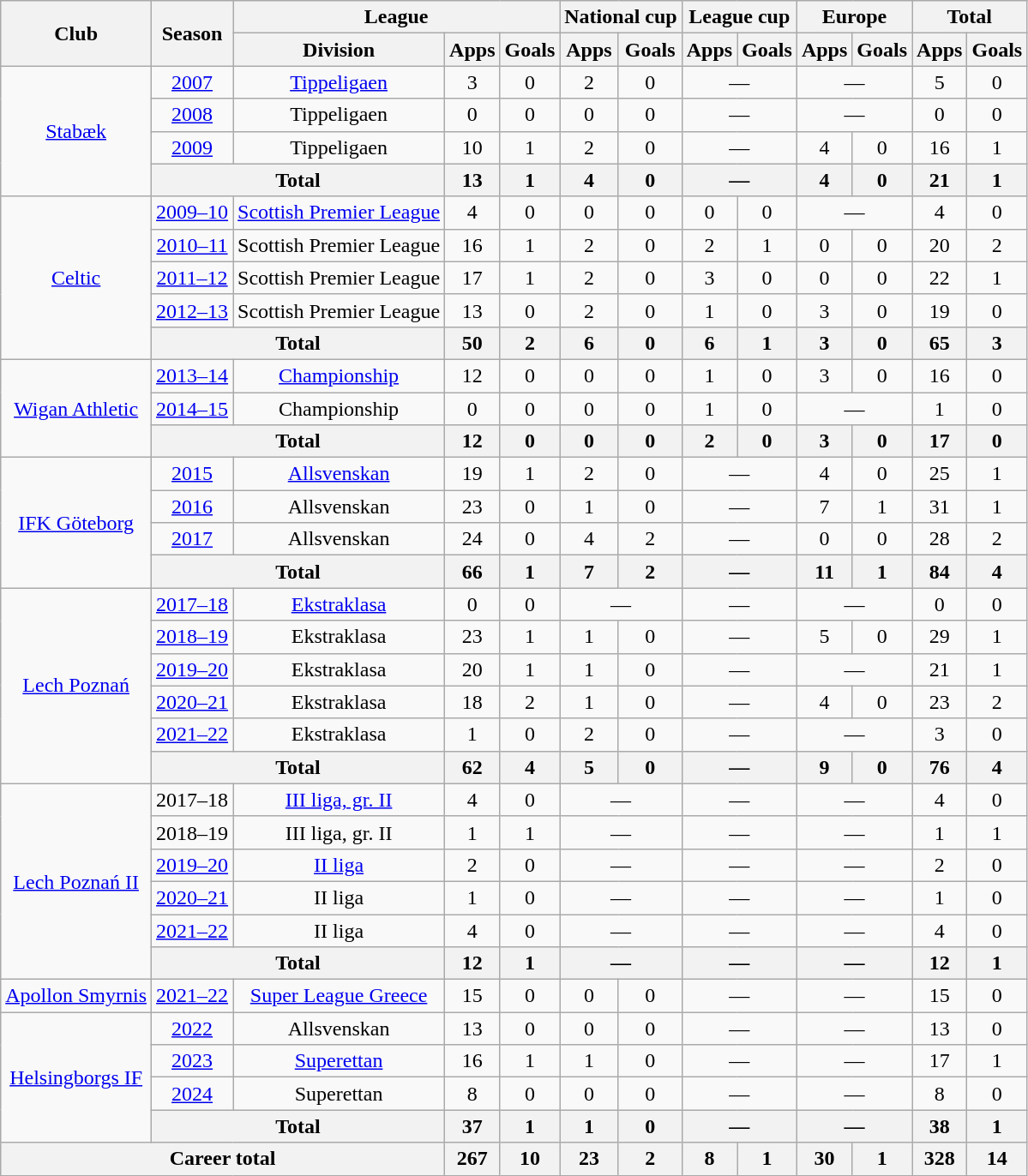<table class="wikitable" style="text-align:center">
<tr>
<th rowspan="2">Club</th>
<th rowspan="2">Season</th>
<th colspan="3">League</th>
<th colspan="2">National cup</th>
<th colspan="2">League cup</th>
<th colspan="2">Europe</th>
<th colspan="2">Total</th>
</tr>
<tr>
<th>Division</th>
<th>Apps</th>
<th>Goals</th>
<th>Apps</th>
<th>Goals</th>
<th>Apps</th>
<th>Goals</th>
<th>Apps</th>
<th>Goals</th>
<th>Apps</th>
<th>Goals</th>
</tr>
<tr>
<td rowspan="4"><a href='#'>Stabæk</a></td>
<td><a href='#'>2007</a></td>
<td><a href='#'>Tippeligaen</a></td>
<td>3</td>
<td>0</td>
<td>2</td>
<td>0</td>
<td colspan="2">—</td>
<td colspan="2">—</td>
<td>5</td>
<td>0</td>
</tr>
<tr>
<td><a href='#'>2008</a></td>
<td>Tippeligaen</td>
<td>0</td>
<td>0</td>
<td>0</td>
<td>0</td>
<td colspan="2">—</td>
<td colspan="2">—</td>
<td>0</td>
<td>0</td>
</tr>
<tr>
<td><a href='#'>2009</a></td>
<td>Tippeligaen</td>
<td>10</td>
<td>1</td>
<td>2</td>
<td>0</td>
<td colspan="2">—</td>
<td>4</td>
<td>0</td>
<td>16</td>
<td>1</td>
</tr>
<tr>
<th colspan="2">Total</th>
<th>13</th>
<th>1</th>
<th>4</th>
<th>0</th>
<th colspan="2">—</th>
<th>4</th>
<th>0</th>
<th>21</th>
<th>1</th>
</tr>
<tr>
<td rowspan="5"><a href='#'>Celtic</a></td>
<td><a href='#'>2009–10</a></td>
<td><a href='#'>Scottish Premier League</a></td>
<td>4</td>
<td>0</td>
<td>0</td>
<td>0</td>
<td>0</td>
<td>0</td>
<td colspan="2">—</td>
<td>4</td>
<td>0</td>
</tr>
<tr>
<td><a href='#'>2010–11</a></td>
<td>Scottish Premier League</td>
<td>16</td>
<td>1</td>
<td>2</td>
<td>0</td>
<td>2</td>
<td>1</td>
<td>0</td>
<td>0</td>
<td>20</td>
<td>2</td>
</tr>
<tr>
<td><a href='#'>2011–12</a></td>
<td>Scottish Premier League</td>
<td>17</td>
<td>1</td>
<td>2</td>
<td>0</td>
<td>3</td>
<td>0</td>
<td>0</td>
<td>0</td>
<td>22</td>
<td>1</td>
</tr>
<tr>
<td><a href='#'>2012–13</a></td>
<td>Scottish Premier League</td>
<td>13</td>
<td>0</td>
<td>2</td>
<td>0</td>
<td>1</td>
<td>0</td>
<td>3</td>
<td>0</td>
<td>19</td>
<td>0</td>
</tr>
<tr>
<th colspan="2">Total</th>
<th>50</th>
<th>2</th>
<th>6</th>
<th>0</th>
<th>6</th>
<th>1</th>
<th>3</th>
<th>0</th>
<th>65</th>
<th>3</th>
</tr>
<tr>
<td rowspan="3"><a href='#'>Wigan Athletic</a></td>
<td><a href='#'>2013–14</a></td>
<td><a href='#'>Championship</a></td>
<td>12</td>
<td>0</td>
<td>0</td>
<td>0</td>
<td>1</td>
<td>0</td>
<td>3</td>
<td>0</td>
<td>16</td>
<td>0</td>
</tr>
<tr>
<td><a href='#'>2014–15</a></td>
<td>Championship</td>
<td>0</td>
<td>0</td>
<td>0</td>
<td>0</td>
<td>1</td>
<td>0</td>
<td colspan="2">—</td>
<td>1</td>
<td>0</td>
</tr>
<tr>
<th colspan="2">Total</th>
<th>12</th>
<th>0</th>
<th>0</th>
<th>0</th>
<th>2</th>
<th>0</th>
<th>3</th>
<th>0</th>
<th>17</th>
<th>0</th>
</tr>
<tr>
<td rowspan="4"><a href='#'>IFK Göteborg</a></td>
<td><a href='#'>2015</a></td>
<td><a href='#'>Allsvenskan</a></td>
<td>19</td>
<td>1</td>
<td>2</td>
<td>0</td>
<td colspan="2">—</td>
<td>4</td>
<td>0</td>
<td>25</td>
<td>1</td>
</tr>
<tr>
<td><a href='#'>2016</a></td>
<td>Allsvenskan</td>
<td>23</td>
<td>0</td>
<td>1</td>
<td>0</td>
<td colspan="2">—</td>
<td>7</td>
<td>1</td>
<td>31</td>
<td>1</td>
</tr>
<tr>
<td><a href='#'>2017</a></td>
<td>Allsvenskan</td>
<td>24</td>
<td>0</td>
<td>4</td>
<td>2</td>
<td colspan="2">—</td>
<td>0</td>
<td>0</td>
<td>28</td>
<td>2</td>
</tr>
<tr>
<th colspan="2">Total</th>
<th>66</th>
<th>1</th>
<th>7</th>
<th>2</th>
<th colspan="2">—</th>
<th>11</th>
<th>1</th>
<th>84</th>
<th>4</th>
</tr>
<tr>
<td rowspan="6"><a href='#'>Lech Poznań</a></td>
<td><a href='#'>2017–18</a></td>
<td><a href='#'>Ekstraklasa</a></td>
<td>0</td>
<td>0</td>
<td colspan="2">—</td>
<td colspan="2">—</td>
<td colspan="2">—</td>
<td>0</td>
<td>0</td>
</tr>
<tr>
<td><a href='#'>2018–19</a></td>
<td>Ekstraklasa</td>
<td>23</td>
<td>1</td>
<td>1</td>
<td>0</td>
<td colspan="2">—</td>
<td>5</td>
<td>0</td>
<td>29</td>
<td>1</td>
</tr>
<tr>
<td><a href='#'>2019–20</a></td>
<td>Ekstraklasa</td>
<td>20</td>
<td>1</td>
<td>1</td>
<td>0</td>
<td colspan="2">—</td>
<td colspan="2">—</td>
<td>21</td>
<td>1</td>
</tr>
<tr>
<td><a href='#'>2020–21</a></td>
<td>Ekstraklasa</td>
<td>18</td>
<td>2</td>
<td>1</td>
<td>0</td>
<td colspan="2">—</td>
<td>4</td>
<td>0</td>
<td>23</td>
<td>2</td>
</tr>
<tr>
<td><a href='#'>2021–22</a></td>
<td>Ekstraklasa</td>
<td>1</td>
<td>0</td>
<td>2</td>
<td>0</td>
<td colspan="2">—</td>
<td colspan="2">—</td>
<td>3</td>
<td>0</td>
</tr>
<tr>
<th colspan="2">Total</th>
<th>62</th>
<th>4</th>
<th>5</th>
<th>0</th>
<th colspan="2">—</th>
<th>9</th>
<th>0</th>
<th>76</th>
<th>4</th>
</tr>
<tr>
<td rowspan="6"><a href='#'>Lech Poznań II</a></td>
<td>2017–18</td>
<td><a href='#'>III liga, gr. II</a></td>
<td>4</td>
<td>0</td>
<td colspan="2">—</td>
<td colspan="2">—</td>
<td colspan="2">—</td>
<td>4</td>
<td>0</td>
</tr>
<tr>
<td>2018–19</td>
<td>III liga, gr. II</td>
<td>1</td>
<td>1</td>
<td colspan="2">—</td>
<td colspan="2">—</td>
<td colspan="2">—</td>
<td>1</td>
<td>1</td>
</tr>
<tr>
<td><a href='#'>2019–20</a></td>
<td><a href='#'>II liga</a></td>
<td>2</td>
<td>0</td>
<td colspan="2">—</td>
<td colspan="2">—</td>
<td colspan="2">—</td>
<td>2</td>
<td>0</td>
</tr>
<tr>
<td><a href='#'>2020–21</a></td>
<td>II liga</td>
<td>1</td>
<td>0</td>
<td colspan="2">—</td>
<td colspan="2">—</td>
<td colspan="2">—</td>
<td>1</td>
<td>0</td>
</tr>
<tr>
<td><a href='#'>2021–22</a></td>
<td>II liga</td>
<td>4</td>
<td>0</td>
<td colspan="2">—</td>
<td colspan="2">—</td>
<td colspan="2">—</td>
<td>4</td>
<td>0</td>
</tr>
<tr>
<th colspan="2">Total</th>
<th>12</th>
<th>1</th>
<th colspan="2">—</th>
<th colspan="2">—</th>
<th colspan="2">—</th>
<th>12</th>
<th>1</th>
</tr>
<tr>
<td><a href='#'>Apollon Smyrnis</a></td>
<td><a href='#'>2021–22</a></td>
<td><a href='#'>Super League Greece</a></td>
<td>15</td>
<td>0</td>
<td>0</td>
<td>0</td>
<td colspan="2">—</td>
<td colspan="2">—</td>
<td>15</td>
<td>0</td>
</tr>
<tr>
<td rowspan="4"><a href='#'>Helsingborgs IF</a></td>
<td><a href='#'>2022</a></td>
<td>Allsvenskan</td>
<td>13</td>
<td>0</td>
<td>0</td>
<td>0</td>
<td colspan="2">—</td>
<td colspan="2">—</td>
<td>13</td>
<td>0</td>
</tr>
<tr>
<td><a href='#'>2023</a></td>
<td><a href='#'>Superettan</a></td>
<td>16</td>
<td>1</td>
<td>1</td>
<td>0</td>
<td colspan="2">—</td>
<td colspan="2">—</td>
<td>17</td>
<td>1</td>
</tr>
<tr>
<td><a href='#'>2024</a></td>
<td>Superettan</td>
<td>8</td>
<td>0</td>
<td>0</td>
<td>0</td>
<td colspan="2">—</td>
<td colspan="2">—</td>
<td>8</td>
<td>0</td>
</tr>
<tr>
<th colspan="2">Total</th>
<th>37</th>
<th>1</th>
<th>1</th>
<th>0</th>
<th colspan="2">—</th>
<th colspan="2">—</th>
<th>38</th>
<th>1</th>
</tr>
<tr>
<th colspan="3">Career total</th>
<th>267</th>
<th>10</th>
<th>23</th>
<th>2</th>
<th>8</th>
<th>1</th>
<th>30</th>
<th>1</th>
<th>328</th>
<th>14</th>
</tr>
</table>
